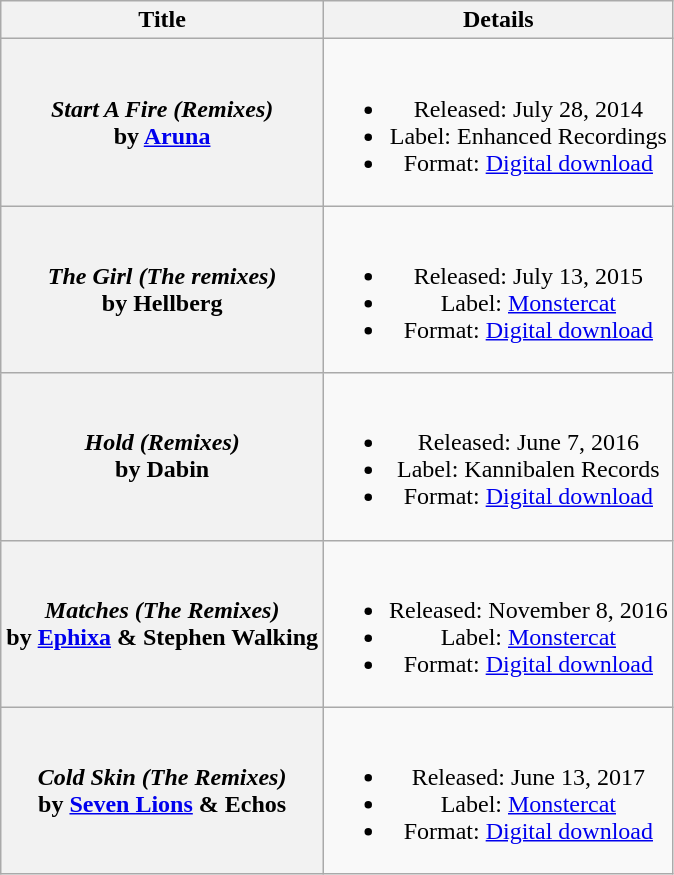<table class="wikitable plainrowheaders" style="text-align:center;">
<tr>
<th scope="col">Title</th>
<th scope="col">Details</th>
</tr>
<tr>
<th scope="row"><em>Start A Fire (Remixes)</em><br>by <a href='#'>Aruna</a></th>
<td><br><ul><li>Released: July 28, 2014</li><li>Label: Enhanced Recordings</li><li>Format: <a href='#'>Digital download</a></li></ul></td>
</tr>
<tr>
<th scope="row"><em>The Girl (The remixes)</em><br>by Hellberg</th>
<td><br><ul><li>Released: July 13, 2015</li><li>Label: <a href='#'>Monstercat</a></li><li>Format: <a href='#'>Digital download</a></li></ul></td>
</tr>
<tr>
<th scope="row"><em>Hold (Remixes)</em><br>by Dabin</th>
<td><br><ul><li>Released: June 7, 2016</li><li>Label: Kannibalen Records</li><li>Format: <a href='#'>Digital download</a></li></ul></td>
</tr>
<tr>
<th scope="row"><em>Matches (The Remixes)</em><br>by <a href='#'>Ephixa</a> & Stephen Walking</th>
<td><br><ul><li>Released: November 8, 2016</li><li>Label: <a href='#'>Monstercat</a></li><li>Format: <a href='#'>Digital download</a></li></ul></td>
</tr>
<tr>
<th scope="row"><em>Cold Skin (The Remixes)</em><br>by <a href='#'>Seven Lions</a> & Echos</th>
<td><br><ul><li>Released: June 13, 2017</li><li>Label: <a href='#'>Monstercat</a></li><li>Format: <a href='#'>Digital download</a></li></ul></td>
</tr>
</table>
